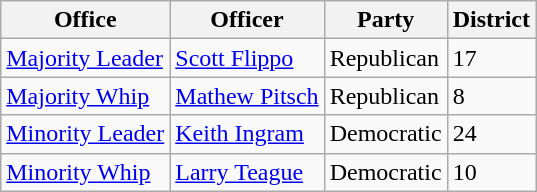<table class="wikitable">
<tr>
<th>Office</th>
<th>Officer</th>
<th>Party</th>
<th>District</th>
</tr>
<tr>
<td><a href='#'>Majority Leader</a></td>
<td><a href='#'>Scott Flippo</a></td>
<td>Republican</td>
<td>17</td>
</tr>
<tr>
<td><a href='#'>Majority Whip</a></td>
<td><a href='#'>Mathew Pitsch</a></td>
<td>Republican</td>
<td>8</td>
</tr>
<tr>
<td><a href='#'>Minority Leader</a></td>
<td><a href='#'>Keith Ingram</a></td>
<td>Democratic</td>
<td>24</td>
</tr>
<tr>
<td><a href='#'>Minority Whip</a></td>
<td><a href='#'>Larry Teague</a></td>
<td>Democratic</td>
<td>10</td>
</tr>
</table>
